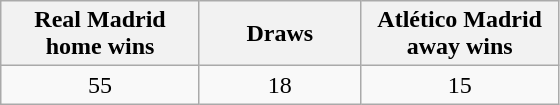<table class="wikitable" text-align:center">
<tr>
<th width=125>Real Madrid<br>home wins</th>
<th width=100>Draws</th>
<th width=125>Atlético Madrid<br>away wins</th>
</tr>
<tr>
<td align="center">55</td>
<td align="center">18</td>
<td align="center">15</td>
</tr>
</table>
